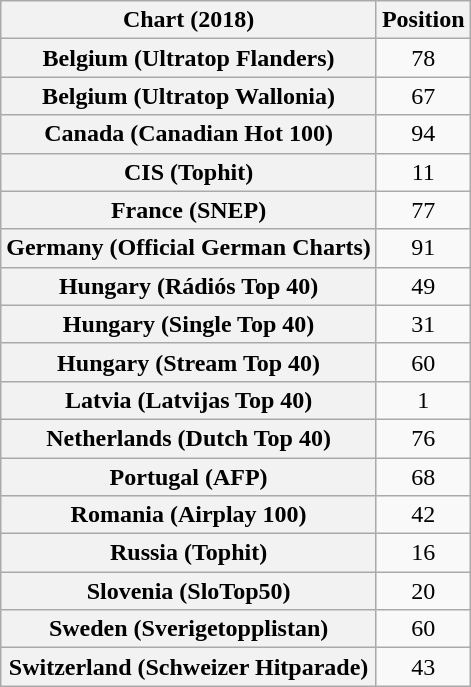<table class="wikitable sortable plainrowheaders" style="text-align:center">
<tr>
<th scope="col">Chart (2018)</th>
<th scope="col">Position</th>
</tr>
<tr>
<th scope="row">Belgium (Ultratop Flanders)</th>
<td>78</td>
</tr>
<tr>
<th scope="row">Belgium (Ultratop Wallonia)</th>
<td>67</td>
</tr>
<tr>
<th scope="row">Canada (Canadian Hot 100)</th>
<td>94</td>
</tr>
<tr>
<th scope="row">CIS (Tophit)</th>
<td>11</td>
</tr>
<tr>
<th scope="row">France (SNEP)</th>
<td>77</td>
</tr>
<tr>
<th scope="row">Germany (Official German Charts)</th>
<td>91</td>
</tr>
<tr>
<th scope="row">Hungary (Rádiós Top 40)</th>
<td>49</td>
</tr>
<tr>
<th scope="row">Hungary (Single Top 40)</th>
<td>31</td>
</tr>
<tr>
<th scope="row">Hungary (Stream Top 40)</th>
<td>60</td>
</tr>
<tr>
<th scope="row">Latvia (Latvijas Top 40)</th>
<td>1</td>
</tr>
<tr>
<th scope="row">Netherlands (Dutch Top 40)</th>
<td>76</td>
</tr>
<tr>
<th scope="row">Portugal (AFP)</th>
<td>68</td>
</tr>
<tr>
<th scope="row">Romania (Airplay 100)</th>
<td>42</td>
</tr>
<tr>
<th scope="row">Russia (Tophit)</th>
<td>16</td>
</tr>
<tr>
<th scope="row">Slovenia (SloTop50)</th>
<td>20</td>
</tr>
<tr>
<th scope="row">Sweden (Sverigetopplistan)</th>
<td>60</td>
</tr>
<tr>
<th scope="row">Switzerland (Schweizer Hitparade)</th>
<td>43</td>
</tr>
</table>
